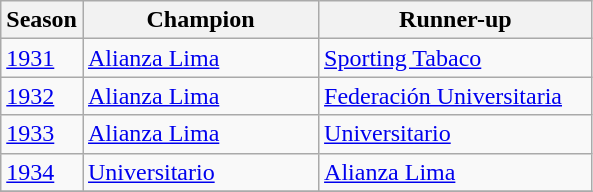<table class="wikitable sortable">
<tr>
<th width="15">Season</th>
<th width="150">Champion</th>
<th width="175">Runner-up</th>
</tr>
<tr>
<td><a href='#'>1931</a></td>
<td><a href='#'>Alianza Lima</a></td>
<td><a href='#'>Sporting Tabaco</a></td>
</tr>
<tr>
<td><a href='#'>1932</a></td>
<td><a href='#'>Alianza Lima</a></td>
<td><a href='#'>Federación Universitaria</a></td>
</tr>
<tr>
<td><a href='#'>1933</a></td>
<td><a href='#'>Alianza Lima</a></td>
<td><a href='#'>Universitario</a></td>
</tr>
<tr>
<td><a href='#'>1934</a></td>
<td><a href='#'>Universitario</a></td>
<td><a href='#'>Alianza Lima</a></td>
</tr>
<tr>
</tr>
</table>
